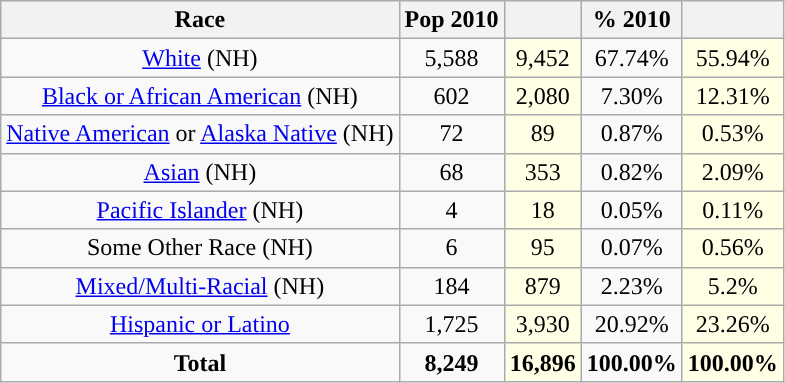<table class="wikitable" style="text-align:center;">
<tr>
<th>Race</th>
<th>Pop 2010</th>
<th></th>
<th>% 2010</th>
<th></th>
</tr>
<tr>
<td><a href='#'>White</a> (NH)</td>
<td>5,588</td>
<td style='background: #ffffe6;'>9,452</td>
<td>67.74%</td>
<td style='background: #ffffe6;'>55.94%</td>
</tr>
<tr>
<td><a href='#'>Black or African American</a> (NH)</td>
<td>602</td>
<td style='background: #ffffe6;'>2,080</td>
<td>7.30%</td>
<td style='background: #ffffe6;'>12.31%</td>
</tr>
<tr>
<td><a href='#'>Native American</a> or <a href='#'>Alaska Native</a> (NH)</td>
<td>72</td>
<td style='background: #ffffe6;'>89</td>
<td>0.87%</td>
<td style='background: #ffffe6;'>0.53%</td>
</tr>
<tr>
<td><a href='#'>Asian</a> (NH)</td>
<td>68</td>
<td style='background: #ffffe6;'>353</td>
<td>0.82%</td>
<td style='background: #ffffe6;'>2.09%</td>
</tr>
<tr>
<td><a href='#'>Pacific Islander</a> (NH)</td>
<td>4</td>
<td style='background: #ffffe6;'>18</td>
<td>0.05%</td>
<td style='background: #ffffe6;'>0.11%</td>
</tr>
<tr>
<td>Some Other Race (NH)</td>
<td>6</td>
<td style='background: #ffffe6;'>95</td>
<td>0.07%</td>
<td style='background: #ffffe6;'>0.56%</td>
</tr>
<tr>
<td><a href='#'>Mixed/Multi-Racial</a> (NH)</td>
<td>184</td>
<td style='background: #ffffe6;'>879</td>
<td>2.23%</td>
<td style='background: #ffffe6;'>5.2%</td>
</tr>
<tr>
<td><a href='#'>Hispanic or Latino</a></td>
<td>1,725</td>
<td style='background: #ffffe6;'>3,930</td>
<td>20.92%</td>
<td style='background: #ffffe6;'>23.26%</td>
</tr>
<tr>
<td><strong>Total</strong></td>
<td><strong>8,249</strong></td>
<td style='background: #ffffe6;'><strong>16,896</strong></td>
<td><strong>100.00%</strong></td>
<td style='background: #ffffe6;'><strong>100.00%</strong></td>
</tr>
</table>
